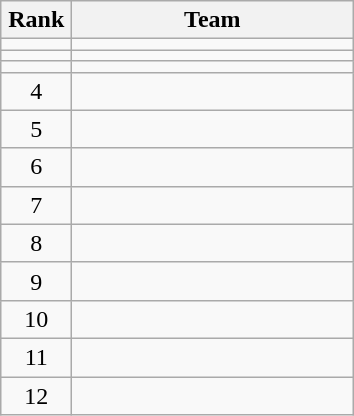<table class="wikitable sortable" style="text-align:center">
<tr>
<th width=40>Rank</th>
<th width=180>Team</th>
</tr>
<tr>
<td></td>
<td style="text-align:left"></td>
</tr>
<tr>
<td></td>
<td style="text-align:left"></td>
</tr>
<tr>
<td></td>
<td style="text-align:left"></td>
</tr>
<tr>
<td>4</td>
<td style="text-align:left"></td>
</tr>
<tr>
<td>5</td>
<td style="text-align:left"></td>
</tr>
<tr>
<td>6</td>
<td style="text-align:left"></td>
</tr>
<tr>
<td>7</td>
<td style="text-align:left"></td>
</tr>
<tr>
<td>8</td>
<td style="text-align:left"></td>
</tr>
<tr>
<td>9</td>
<td style="text-align:left"></td>
</tr>
<tr>
<td>10</td>
<td style="text-align:left"></td>
</tr>
<tr>
<td>11</td>
<td style="text-align:left"></td>
</tr>
<tr>
<td>12</td>
<td style="text-align:left"></td>
</tr>
</table>
